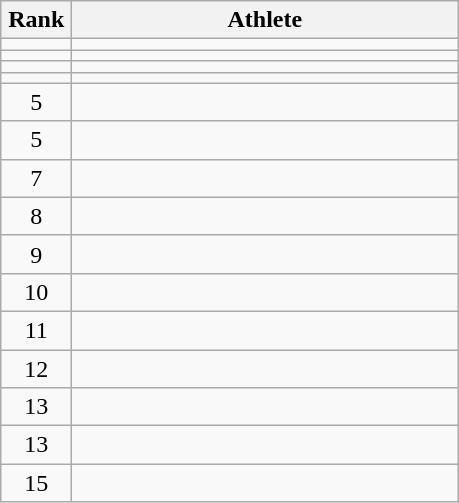<table class="wikitable" style="text-align: center;">
<tr>
<th width=40>Rank</th>
<th width=250>Athlete</th>
</tr>
<tr>
<td></td>
<td align=left></td>
</tr>
<tr>
<td></td>
<td align=left></td>
</tr>
<tr>
<td></td>
<td align=left></td>
</tr>
<tr>
<td></td>
<td align=left></td>
</tr>
<tr>
<td>5</td>
<td align=left></td>
</tr>
<tr>
<td>5</td>
<td align=left></td>
</tr>
<tr>
<td>7</td>
<td align=left></td>
</tr>
<tr>
<td>8</td>
<td align=left></td>
</tr>
<tr>
<td>9</td>
<td align=left></td>
</tr>
<tr>
<td>10</td>
<td align=left></td>
</tr>
<tr>
<td>11</td>
<td align=left></td>
</tr>
<tr>
<td>12</td>
<td align=left></td>
</tr>
<tr>
<td>13</td>
<td align=left></td>
</tr>
<tr>
<td>13</td>
<td align=left></td>
</tr>
<tr>
<td>15</td>
<td align=left></td>
</tr>
</table>
